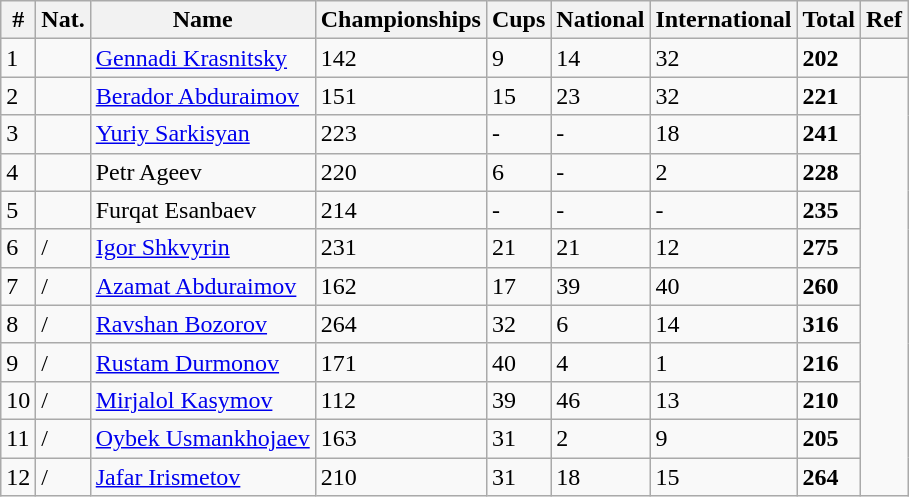<table class="wikitable sortable">
<tr>
<th>#</th>
<th>Nat.</th>
<th>Name</th>
<th>Championships</th>
<th>Cups</th>
<th>National</th>
<th>International</th>
<th>Total</th>
<th class="unsortable">Ref</th>
</tr>
<tr bgcolor=>
<td>1</td>
<td style="text-align:left;"></td>
<td><a href='#'>Gennadi Krasnitsky</a></td>
<td>142</td>
<td>9</td>
<td>14</td>
<td>32</td>
<td><strong>202</strong></td>
<td></td>
</tr>
<tr>
<td>2</td>
<td style="text-align:left;"></td>
<td><a href='#'>Berador Abduraimov</a></td>
<td>151</td>
<td>15</td>
<td>23</td>
<td>32</td>
<td><strong>221</strong></td>
</tr>
<tr>
<td>3</td>
<td style="text-align:left;"></td>
<td><a href='#'>Yuriy Sarkisyan</a></td>
<td>223</td>
<td>-</td>
<td>-</td>
<td>18</td>
<td><strong>241</strong></td>
</tr>
<tr>
<td>4</td>
<td style="text-align:left;"></td>
<td>Petr Ageev</td>
<td>220</td>
<td>6</td>
<td>-</td>
<td>2</td>
<td><strong>228</strong></td>
</tr>
<tr>
<td>5</td>
<td style="text-align:left;"></td>
<td>Furqat Esanbaev</td>
<td>214</td>
<td>-</td>
<td>-</td>
<td>-</td>
<td><strong>235</strong></td>
</tr>
<tr>
<td>6</td>
<td style="text-align:left;">/</td>
<td><a href='#'>Igor Shkvyrin</a></td>
<td>231</td>
<td>21</td>
<td>21</td>
<td>12</td>
<td><strong>275</strong></td>
</tr>
<tr>
<td>7</td>
<td style="text-align:left;">/</td>
<td><a href='#'>Azamat Abduraimov</a></td>
<td>162</td>
<td>17</td>
<td>39</td>
<td>40</td>
<td><strong>260</strong></td>
</tr>
<tr>
<td>8</td>
<td style="text-align:left;">/</td>
<td><a href='#'>Ravshan Bozorov</a></td>
<td>264</td>
<td>32</td>
<td>6</td>
<td>14</td>
<td><strong>316</strong></td>
</tr>
<tr>
<td>9</td>
<td style="text-align:left;">/</td>
<td><a href='#'>Rustam Durmonov</a></td>
<td>171</td>
<td>40</td>
<td>4</td>
<td>1</td>
<td><strong>216</strong></td>
</tr>
<tr>
<td>10</td>
<td style="text-align:left;">/</td>
<td><a href='#'>Mirjalol Kasymov</a></td>
<td>112</td>
<td>39</td>
<td>46</td>
<td>13</td>
<td><strong>210</strong></td>
</tr>
<tr>
<td>11</td>
<td style="text-align:left;">/</td>
<td><a href='#'>Oybek Usmankhojaev</a></td>
<td>163</td>
<td>31</td>
<td>2</td>
<td>9</td>
<td><strong>205</strong></td>
</tr>
<tr>
<td>12</td>
<td style="text-align:left;">/</td>
<td><a href='#'>Jafar Irismetov</a></td>
<td>210</td>
<td>31</td>
<td>18</td>
<td>15</td>
<td><strong>264</strong></td>
</tr>
</table>
